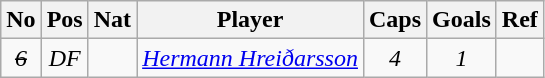<table class="wikitable" style="text-align:center; border:1px #aaa solid;">
<tr>
<th>No</th>
<th>Pos</th>
<th>Nat</th>
<th>Player</th>
<th>Caps</th>
<th>Goals</th>
<th>Ref</th>
</tr>
<tr>
<td><em><s>6</s></em></td>
<td><em>DF</em></td>
<td><em></em></td>
<td style="text-align:left;"><a href='#'><em>Hermann Hreiðarsson</em></a></td>
<td><em>4</em></td>
<td><em>1</em></td>
<td></td>
</tr>
</table>
